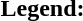<table class="toccolours" style="font-size:100%; white-space:nowrap;">
<tr>
<td><strong>Legend:</strong></td>
<td>      </td>
</tr>
<tr>
<td></td>
</tr>
<tr>
<td></td>
</tr>
</table>
